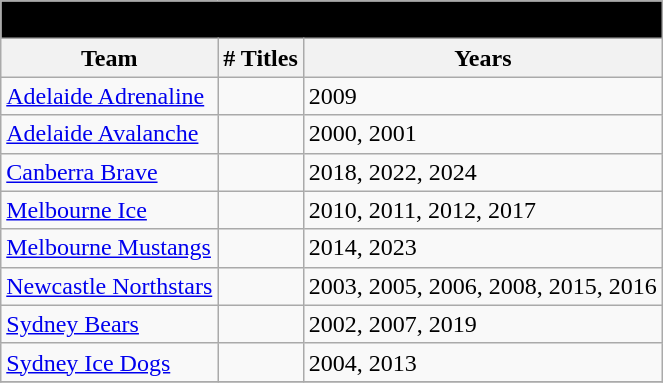<table class="wikitable sortable" style="font-size:100%">
<tr>
<th style="background:#000000;" colspan="7"><span>All-time Championships</span></th>
</tr>
<tr>
<th>Team</th>
<th># Titles</th>
<th>Years</th>
</tr>
<tr>
<td><a href='#'>Adelaide Adrenaline</a></td>
<td></td>
<td>2009</td>
</tr>
<tr>
<td><a href='#'>Adelaide Avalanche</a></td>
<td></td>
<td>2000, 2001</td>
</tr>
<tr>
<td><a href='#'>Canberra Brave</a></td>
<td></td>
<td>2018, 2022, 2024</td>
</tr>
<tr>
<td><a href='#'>Melbourne Ice</a></td>
<td></td>
<td>2010, 2011, 2012, 2017</td>
</tr>
<tr>
<td><a href='#'>Melbourne Mustangs</a></td>
<td></td>
<td>2014, 2023</td>
</tr>
<tr>
<td><a href='#'>Newcastle Northstars</a></td>
<td></td>
<td>2003, 2005, 2006, 2008, 2015, 2016</td>
</tr>
<tr>
<td><a href='#'>Sydney Bears</a></td>
<td></td>
<td>2002, 2007, 2019</td>
</tr>
<tr>
<td><a href='#'>Sydney Ice Dogs</a></td>
<td></td>
<td>2004, 2013</td>
</tr>
<tr>
</tr>
</table>
